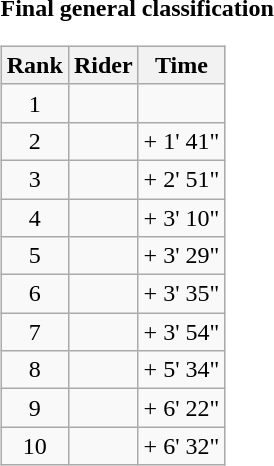<table>
<tr>
<td><strong>Final general classification</strong><br><table class="wikitable">
<tr>
<th scope="col">Rank</th>
<th scope="col">Rider</th>
<th scope="col">Time</th>
</tr>
<tr>
<td style="text-align:center;">1</td>
<td></td>
<td style="text-align:right;"></td>
</tr>
<tr>
<td style="text-align:center;">2</td>
<td></td>
<td style="text-align:right;">+ 1' 41"</td>
</tr>
<tr>
<td style="text-align:center;">3</td>
<td></td>
<td style="text-align:right;">+ 2' 51"</td>
</tr>
<tr>
<td style="text-align:center;">4</td>
<td></td>
<td style="text-align:right;">+ 3' 10"</td>
</tr>
<tr>
<td style="text-align:center;">5</td>
<td></td>
<td style="text-align:right;">+ 3' 29"</td>
</tr>
<tr>
<td style="text-align:center;">6</td>
<td></td>
<td style="text-align:right;">+ 3' 35"</td>
</tr>
<tr>
<td style="text-align:center;">7</td>
<td></td>
<td style="text-align:right;">+ 3' 54"</td>
</tr>
<tr>
<td style="text-align:center;">8</td>
<td></td>
<td style="text-align:right;">+ 5' 34"</td>
</tr>
<tr>
<td style="text-align:center;">9</td>
<td></td>
<td style="text-align:right;">+ 6' 22"</td>
</tr>
<tr>
<td style="text-align:center;">10</td>
<td></td>
<td style="text-align:right;">+ 6' 32"</td>
</tr>
</table>
</td>
</tr>
</table>
